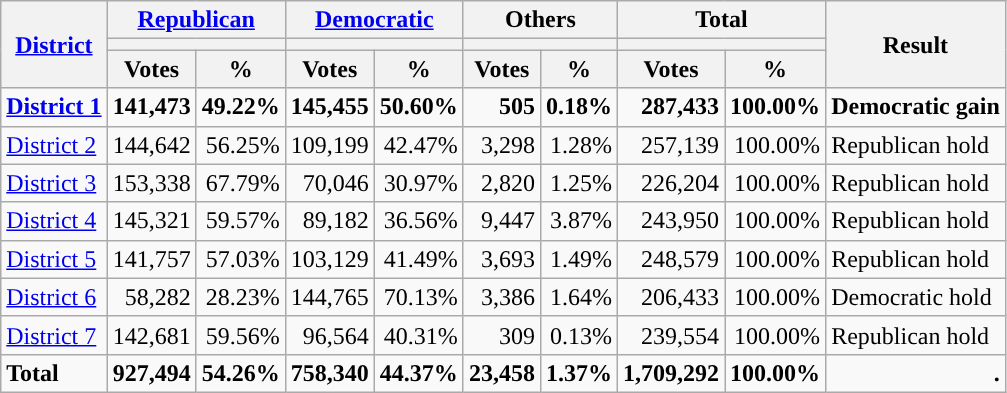<table class="wikitable plainrowheaders sortable" style="font-size:100%; text-align:right;">
<tr>
<th scope=col rowspan=3><a href='#'>District</a></th>
<th scope=col colspan=2><a href='#'>Republican</a></th>
<th scope=col colspan=2><a href='#'>Democratic</a></th>
<th scope=col colspan=2>Others</th>
<th scope=col colspan=2>Total</th>
<th scope=col rowspan=3>Result</th>
</tr>
<tr>
<th scope=col colspan=2 style="background:"></th>
<th scope=col colspan=2 style="background:"></th>
<th scope=col colspan=2></th>
<th scope=col colspan=2></th>
</tr>
<tr>
<th scope=col data-sort-type="number">Votes</th>
<th scope=col data-sort-type="number">%</th>
<th scope=col data-sort-type="number">Votes</th>
<th scope=col data-sort-type="number">%</th>
<th scope=col data-sort-type="number">Votes</th>
<th scope=col data-sort-type="number">%</th>
<th scope=col data-sort-type="number">Votes</th>
<th scope=col data-sort-type="number">%</th>
</tr>
<tr>
<td align=left><strong><a href='#'>District 1</a></strong></td>
<td><strong>141,473</strong></td>
<td><strong>49.22%</strong></td>
<td><strong>145,455</strong></td>
<td><strong>50.60%</strong></td>
<td><strong>505</strong></td>
<td><strong>0.18%</strong></td>
<td><strong>287,433</strong></td>
<td><strong>100.00%</strong></td>
<td align=left><strong>Democratic gain</strong></td>
</tr>
<tr>
<td align=left><a href='#'>District 2</a></td>
<td>144,642</td>
<td>56.25%</td>
<td>109,199</td>
<td>42.47%</td>
<td>3,298</td>
<td>1.28%</td>
<td>257,139</td>
<td>100.00%</td>
<td align=left>Republican hold</td>
</tr>
<tr>
<td align=left><a href='#'>District 3</a></td>
<td>153,338</td>
<td>67.79%</td>
<td>70,046</td>
<td>30.97%</td>
<td>2,820</td>
<td>1.25%</td>
<td>226,204</td>
<td>100.00%</td>
<td align=left>Republican hold</td>
</tr>
<tr>
<td align=left><a href='#'>District 4</a></td>
<td>145,321</td>
<td>59.57%</td>
<td>89,182</td>
<td>36.56%</td>
<td>9,447</td>
<td>3.87%</td>
<td>243,950</td>
<td>100.00%</td>
<td align=left>Republican hold</td>
</tr>
<tr>
<td align=left><a href='#'>District 5</a></td>
<td>141,757</td>
<td>57.03%</td>
<td>103,129</td>
<td>41.49%</td>
<td>3,693</td>
<td>1.49%</td>
<td>248,579</td>
<td>100.00%</td>
<td align=left>Republican hold</td>
</tr>
<tr>
<td align=left><a href='#'>District 6</a></td>
<td>58,282</td>
<td>28.23%</td>
<td>144,765</td>
<td>70.13%</td>
<td>3,386</td>
<td>1.64%</td>
<td>206,433</td>
<td>100.00%</td>
<td align=left>Democratic hold</td>
</tr>
<tr>
<td align=left><a href='#'>District 7</a></td>
<td>142,681</td>
<td>59.56%</td>
<td>96,564</td>
<td>40.31%</td>
<td>309</td>
<td>0.13%</td>
<td>239,554</td>
<td>100.00%</td>
<td align=left>Republican hold</td>
</tr>
<tr class="sortbottom" style="font-weight:bold">
<td align=left>Total</td>
<td>927,494</td>
<td>54.26%</td>
<td>758,340</td>
<td>44.37%</td>
<td>23,458</td>
<td>1.37%</td>
<td>1,709,292</td>
<td>100.00%</td>
<td>.</td>
</tr>
</table>
